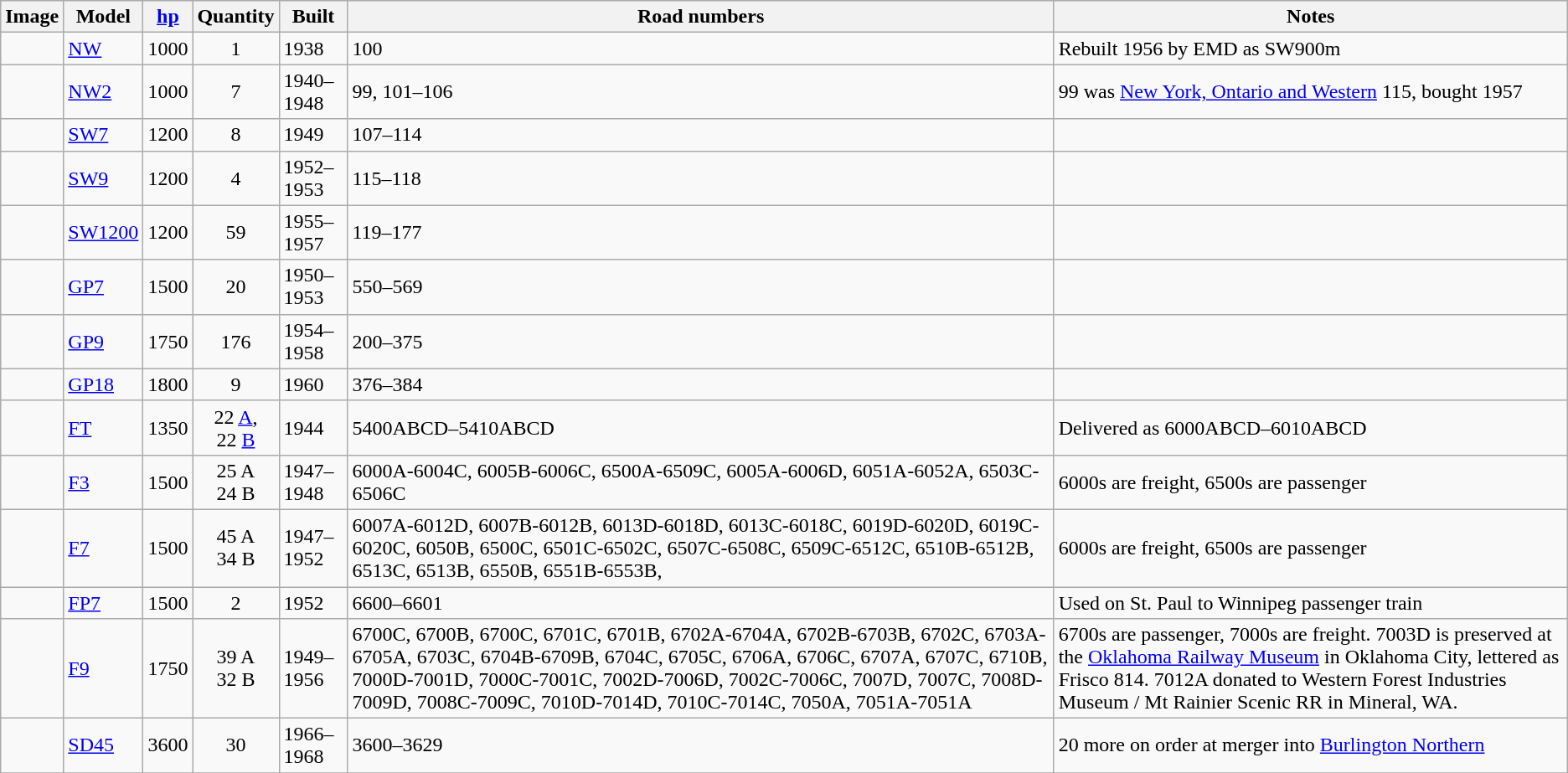<table class="wikitable">
<tr>
<th>Image</th>
<th>Model</th>
<th><a href='#'>hp</a></th>
<th>Quantity</th>
<th>Built</th>
<th>Road numbers</th>
<th>Notes</th>
</tr>
<tr>
<td></td>
<td><a href='#'>NW</a></td>
<td>1000</td>
<td style="text-align:center;">1</td>
<td>1938</td>
<td>100</td>
<td>Rebuilt 1956 by EMD as SW900m</td>
</tr>
<tr>
<td></td>
<td><a href='#'>NW2</a></td>
<td>1000</td>
<td style="text-align:center;">7</td>
<td>1940–1948</td>
<td>99, 101–106</td>
<td>99 was <a href='#'>New York, Ontario and Western</a> 115, bought 1957</td>
</tr>
<tr>
<td></td>
<td><a href='#'>SW7</a></td>
<td>1200</td>
<td style="text-align:center;">8</td>
<td>1949</td>
<td>107–114</td>
<td></td>
</tr>
<tr>
<td></td>
<td><a href='#'>SW9</a></td>
<td>1200</td>
<td style="text-align:center;">4</td>
<td>1952–1953</td>
<td>115–118</td>
<td></td>
</tr>
<tr>
<td></td>
<td><a href='#'>SW1200</a></td>
<td>1200</td>
<td style="text-align:center;">59</td>
<td>1955–1957</td>
<td>119–177</td>
<td></td>
</tr>
<tr>
<td></td>
<td><a href='#'>GP7</a></td>
<td>1500</td>
<td style="text-align:center;">20</td>
<td>1950–1953</td>
<td>550–569</td>
<td></td>
</tr>
<tr>
<td></td>
<td><a href='#'>GP9</a></td>
<td>1750</td>
<td style="text-align:center;">176</td>
<td>1954–1958</td>
<td>200–375</td>
<td></td>
</tr>
<tr>
<td></td>
<td><a href='#'>GP18</a></td>
<td>1800</td>
<td style="text-align:center;">9</td>
<td>1960</td>
<td>376–384</td>
<td></td>
</tr>
<tr>
<td></td>
<td><a href='#'>FT</a></td>
<td>1350</td>
<td style="text-align:center;">22 <a href='#'>A</a>,<br>22 <a href='#'>B</a></td>
<td>1944</td>
<td>5400ABCD–5410ABCD</td>
<td>Delivered as 6000ABCD–6010ABCD</td>
</tr>
<tr>
<td></td>
<td><a href='#'>F3</a></td>
<td>1500</td>
<td style="text-align:center;">25 A<br>24 B</td>
<td>1947–1948</td>
<td>6000A-6004C, 6005B-6006C, 6500A-6509C, 6005A-6006D, 6051A-6052A, 6503C-6506C</td>
<td>6000s are freight, 6500s are passenger</td>
</tr>
<tr>
<td></td>
<td><a href='#'>F7</a></td>
<td>1500</td>
<td style="text-align:center;">45 A<br>34 B</td>
<td>1947–1952</td>
<td>6007A-6012D, 6007B-6012B, 6013D-6018D, 6013C-6018C, 6019D-6020D, 6019C-6020C, 6050B, 6500C, 6501C-6502C, 6507C-6508C, 6509C-6512C, 6510B-6512B, 6513C, 6513B, 6550B, 6551B-6553B,</td>
<td>6000s are freight, 6500s are passenger</td>
</tr>
<tr>
<td></td>
<td><a href='#'>FP7</a></td>
<td>1500</td>
<td style="text-align:center;">2</td>
<td>1952</td>
<td>6600–6601</td>
<td>Used on St. Paul to Winnipeg passenger train</td>
</tr>
<tr>
<td></td>
<td><a href='#'>F9</a></td>
<td>1750</td>
<td style="text-align:center;">39 A<br>32 B</td>
<td>1949–1956</td>
<td>6700C, 6700B, 6700C, 6701C, 6701B, 6702A-6704A, 6702B-6703B, 6702C, 6703A-6705A, 6703C, 6704B-6709B, 6704C, 6705C, 6706A, 6706C, 6707A, 6707C, 6710B, 7000D-7001D, 7000C-7001C, 7002D-7006D, 7002C-7006C, 7007D, 7007C, 7008D-7009D, 7008C-7009C, 7010D-7014D, 7010C-7014C, 7050A, 7051A-7051A</td>
<td>6700s are passenger, 7000s are freight. 7003D is preserved at the <a href='#'>Oklahoma Railway Museum</a> in Oklahoma City, lettered as Frisco 814. 7012A donated to Western Forest Industries Museum / Mt Rainier Scenic RR in Mineral, WA.</td>
</tr>
<tr>
<td></td>
<td><a href='#'>SD45</a></td>
<td>3600</td>
<td style="text-align:center;">30</td>
<td>1966–1968</td>
<td>3600–3629</td>
<td>20 more on order at merger into <a href='#'>Burlington Northern</a></td>
</tr>
<tr>
</tr>
</table>
